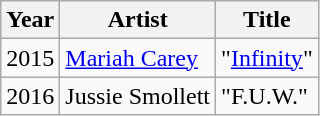<table class="wikitable sortable">
<tr>
<th>Year</th>
<th>Artist</th>
<th>Title</th>
</tr>
<tr>
<td>2015</td>
<td><a href='#'>Mariah Carey</a></td>
<td>"<a href='#'>Infinity</a>"</td>
</tr>
<tr>
<td>2016</td>
<td>Jussie Smollett</td>
<td>"F.U.W."</td>
</tr>
</table>
